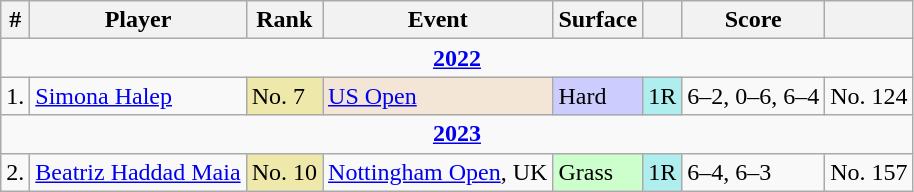<table class="wikitable sortable">
<tr>
<th>#</th>
<th>Player</th>
<th>Rank</th>
<th>Event</th>
<th>Surface</th>
<th></th>
<th>Score</th>
<th></th>
</tr>
<tr>
<td colspan=8 style=text-align:center><strong><a href='#'>2022</a></strong></td>
</tr>
<tr>
<td>1.</td>
<td> <a href='#'>Simona Halep</a></td>
<td bgcolor=eee8AA>No. 7</td>
<td bgcolor=f3e6d7><a href='#'>US Open</a></td>
<td bgcolor=ccccff>Hard</td>
<td bgcolor=afeeee>1R</td>
<td>6–2, 0–6, 6–4</td>
<td>No. 124</td>
</tr>
<tr>
<td colspan=8 style=text-align:center><strong><a href='#'>2023</a></strong></td>
</tr>
<tr>
<td>2.</td>
<td> <a href='#'>Beatriz Haddad Maia</a></td>
<td bgcolor=eee8AA>No. 10</td>
<td><a href='#'>Nottingham Open</a>, UK</td>
<td bgcolor=ccffcc>Grass</td>
<td bgcolor=afeeee>1R</td>
<td>6–4, 6–3</td>
<td>No. 157</td>
</tr>
</table>
